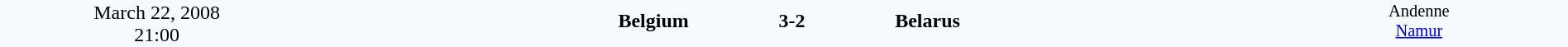<table style="width: 100%; background:#F5FAFF;" cellspacing="0">
<tr>
<td align=center rowspan=3 width=20%>March 22, 2008<br>21:00</td>
</tr>
<tr>
<td width=24% align=right><strong>Belgium</strong></td>
<td align=center width=13%><strong>3-2</strong></td>
<td width=24%><strong>Belarus</strong></td>
<td style=font-size:85% rowspan=3 valign=top align=center>Andenne<br><a href='#'>Namur</a></td>
</tr>
<tr style=font-size:85%>
<td align=right valign=top></td>
<td></td>
<td></td>
</tr>
</table>
